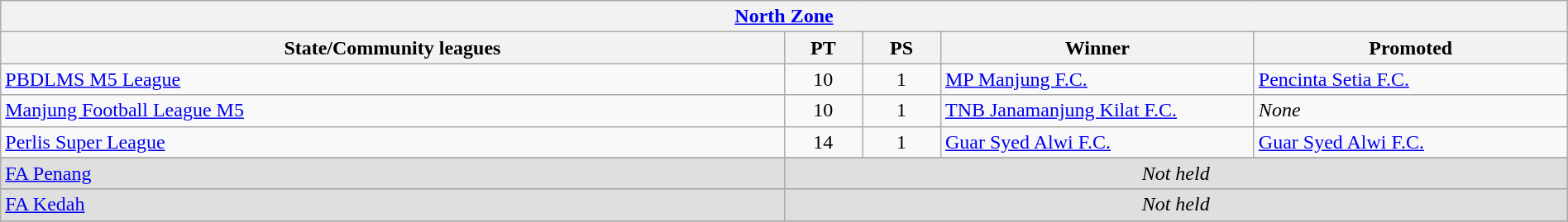<table class="wikitable sortable" style="width:100%;">
<tr>
<th colspan="5"><strong><a href='#'>North Zone</a></strong></th>
</tr>
<tr>
<th style="width:50%;">State/Community leagues</th>
<th style="width:5%;">PT</th>
<th style="width:5%;">PS</th>
<th style="width:20%;">Winner</th>
<th style="width:25%;">Promoted</th>
</tr>
<tr>
<td> <a href='#'>PBDLMS M5 League</a></td>
<td style="text-align:center">10</td>
<td style="text-align:center">1</td>
<td><a href='#'>MP Manjung F.C.</a></td>
<td><a href='#'>Pencinta Setia F.C.</a></td>
</tr>
<tr>
<td> <a href='#'>Manjung Football League M5</a></td>
<td style="text-align:center">10</td>
<td style="text-align:center">1</td>
<td><a href='#'>TNB Janamanjung Kilat F.C.</a></td>
<td><em>None</em></td>
</tr>
<tr>
<td> <a href='#'>Perlis Super League</a></td>
<td style="text-align:center">14</td>
<td style="text-align:center">1</td>
<td><a href='#'>Guar Syed Alwi F.C.</a></td>
<td><a href='#'>Guar Syed Alwi F.C.</a></td>
</tr>
<tr>
</tr>
<tr bgcolor="#DFDFDF">
<td> <a href='#'>FA Penang</a></td>
<td colspan="4" align="center"><em>Not held</em></td>
</tr>
<tr>
</tr>
<tr bgcolor="#DFDFDF">
<td> <a href='#'>FA Kedah</a></td>
<td colspan="4" align="center"><em>Not held</em></td>
</tr>
<tr>
</tr>
</table>
